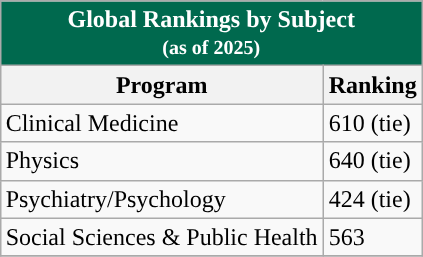<table class="wikitable sortable collapsible collapsed" style="float:right;clear:right;" "text-align:center">
<tr>
<th colspan=4 style="background:#00694E; color:#ffffff; ">Global Rankings by Subject<br><small>(as of 2025)</small></th>
</tr>
<tr>
<th>Program</th>
<th>Ranking</th>
</tr>
<tr>
<td>Clinical Medicine</td>
<td>610 (tie)</td>
</tr>
<tr>
<td>Physics</td>
<td>640 (tie)</td>
</tr>
<tr>
<td>Psychiatry/Psychology</td>
<td>424 (tie)</td>
</tr>
<tr>
<td>Social Sciences & Public Health</td>
<td>563</td>
</tr>
<tr>
</tr>
</table>
